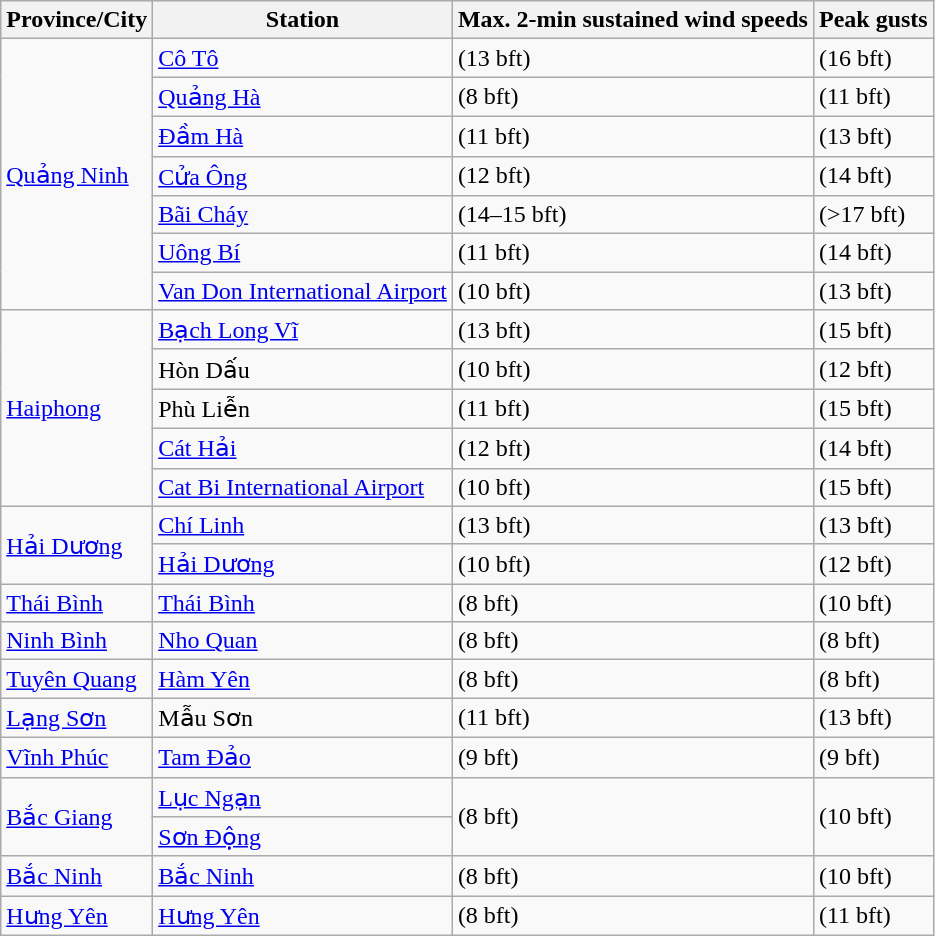<table class="wikitable mw-collapsible">
<tr>
<th>Province/City</th>
<th>Station</th>
<th>Max. 2-min sustained wind speeds</th>
<th>Peak gusts</th>
</tr>
<tr>
<td rowspan="7"><a href='#'>Quảng Ninh</a></td>
<td><a href='#'>Cô Tô</a></td>
<td> (13 bft)</td>
<td> (16 bft)</td>
</tr>
<tr>
<td><a href='#'>Quảng Hà</a></td>
<td> (8 bft)</td>
<td> (11 bft)</td>
</tr>
<tr>
<td><a href='#'>Đầm Hà</a></td>
<td> (11 bft)</td>
<td> (13 bft)</td>
</tr>
<tr>
<td><a href='#'>Cửa Ông</a></td>
<td> (12 bft)</td>
<td> (14 bft)</td>
</tr>
<tr>
<td><a href='#'>Bãi Cháy</a></td>
<td> (14–15 bft)</td>
<td> (>17 bft)</td>
</tr>
<tr>
<td><a href='#'>Uông Bí</a></td>
<td> (11 bft)</td>
<td> (14 bft)</td>
</tr>
<tr>
<td><a href='#'>Van Don International Airport</a></td>
<td> (10 bft)</td>
<td> (13 bft)</td>
</tr>
<tr>
<td rowspan="5"><a href='#'>Haiphong</a></td>
<td><a href='#'>Bạch Long Vĩ</a></td>
<td> (13 bft)</td>
<td> (15 bft)</td>
</tr>
<tr>
<td>Hòn Dấu</td>
<td> (10 bft)</td>
<td> (12 bft)</td>
</tr>
<tr>
<td>Phù Liễn</td>
<td> (11 bft)</td>
<td> (15 bft)</td>
</tr>
<tr>
<td><a href='#'>Cát Hải</a></td>
<td> (12 bft)</td>
<td> (14 bft)</td>
</tr>
<tr>
<td><a href='#'>Cat Bi International Airport</a></td>
<td> (10 bft)</td>
<td> (15 bft)</td>
</tr>
<tr>
<td rowspan="2"><a href='#'>Hải Dương</a></td>
<td><a href='#'>Chí Linh</a></td>
<td> (13 bft)</td>
<td> (13 bft)</td>
</tr>
<tr>
<td><a href='#'>Hải Dương</a></td>
<td> (10 bft)</td>
<td> (12 bft)</td>
</tr>
<tr>
<td><a href='#'>Thái Bình</a></td>
<td><a href='#'>Thái Bình</a></td>
<td> (8 bft)</td>
<td> (10 bft)</td>
</tr>
<tr>
<td><a href='#'>Ninh Bình</a></td>
<td><a href='#'>Nho Quan</a></td>
<td> (8 bft)</td>
<td> (8 bft)</td>
</tr>
<tr>
<td><a href='#'>Tuyên Quang</a></td>
<td><a href='#'>Hàm Yên</a></td>
<td> (8 bft)</td>
<td> (8 bft)</td>
</tr>
<tr>
<td><a href='#'>Lạng Sơn</a></td>
<td>Mẫu Sơn</td>
<td> (11 bft)</td>
<td> (13 bft)</td>
</tr>
<tr>
<td><a href='#'>Vĩnh Phúc</a></td>
<td><a href='#'>Tam Đảo</a></td>
<td> (9 bft)</td>
<td> (9 bft)</td>
</tr>
<tr>
<td rowspan="2"><a href='#'>Bắc Giang</a></td>
<td><a href='#'>Lục Ngạn</a></td>
<td rowspan="2"> (8 bft)</td>
<td rowspan="2"> (10 bft)</td>
</tr>
<tr>
<td><a href='#'>Sơn Động</a></td>
</tr>
<tr>
<td><a href='#'>Bắc Ninh</a></td>
<td><a href='#'>Bắc Ninh</a></td>
<td> (8 bft)</td>
<td> (10 bft)</td>
</tr>
<tr>
<td><a href='#'>Hưng Yên</a></td>
<td><a href='#'>Hưng Yên</a></td>
<td> (8 bft)</td>
<td> (11 bft)</td>
</tr>
</table>
